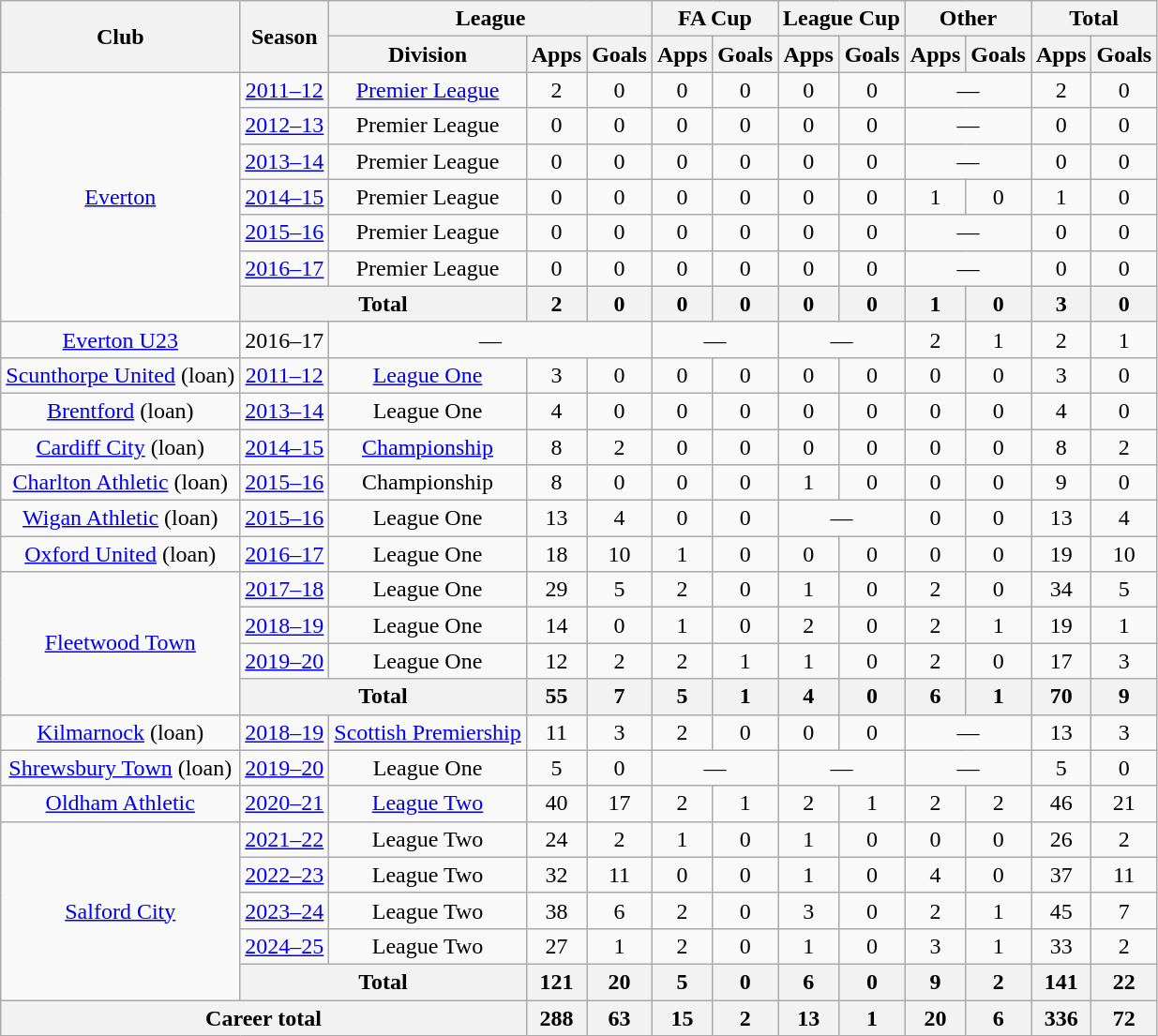<table class=wikitable style="text-align: center">
<tr>
<th rowspan=2>Club</th>
<th rowspan=2>Season</th>
<th colspan=3>League</th>
<th colspan=2>FA Cup</th>
<th colspan=2>League Cup</th>
<th colspan=2>Other</th>
<th colspan=2>Total</th>
</tr>
<tr>
<th>Division</th>
<th>Apps</th>
<th>Goals</th>
<th>Apps</th>
<th>Goals</th>
<th>Apps</th>
<th>Goals</th>
<th>Apps</th>
<th>Goals</th>
<th>Apps</th>
<th>Goals</th>
</tr>
<tr>
<td rowspan=7><a href='#'>Everton</a></td>
<td><a href='#'>2011–12</a></td>
<td><a href='#'>Premier League</a></td>
<td>2</td>
<td>0</td>
<td>0</td>
<td>0</td>
<td>0</td>
<td>0</td>
<td colspan=2>—</td>
<td>2</td>
<td>0</td>
</tr>
<tr>
<td><a href='#'>2012–13</a></td>
<td>Premier League</td>
<td>0</td>
<td>0</td>
<td>0</td>
<td>0</td>
<td>0</td>
<td>0</td>
<td colspan=2>—</td>
<td>0</td>
<td>0</td>
</tr>
<tr>
<td><a href='#'>2013–14</a></td>
<td>Premier League</td>
<td>0</td>
<td>0</td>
<td>0</td>
<td>0</td>
<td>0</td>
<td>0</td>
<td colspan=2>—</td>
<td>0</td>
<td>0</td>
</tr>
<tr>
<td><a href='#'>2014–15</a></td>
<td>Premier League</td>
<td>0</td>
<td>0</td>
<td>0</td>
<td>0</td>
<td>0</td>
<td>0</td>
<td>1</td>
<td>0</td>
<td>1</td>
<td>0</td>
</tr>
<tr>
<td><a href='#'>2015–16</a></td>
<td>Premier League</td>
<td>0</td>
<td>0</td>
<td>0</td>
<td>0</td>
<td>0</td>
<td>0</td>
<td colspan=2>—</td>
<td>0</td>
<td>0</td>
</tr>
<tr>
<td><a href='#'>2016–17</a></td>
<td>Premier League</td>
<td>0</td>
<td>0</td>
<td>0</td>
<td>0</td>
<td>0</td>
<td>0</td>
<td colspan=2>—</td>
<td>0</td>
<td>0</td>
</tr>
<tr>
<th colspan=2>Total</th>
<th>2</th>
<th>0</th>
<th>0</th>
<th>0</th>
<th>0</th>
<th>0</th>
<th>1</th>
<th>0</th>
<th>3</th>
<th>0</th>
</tr>
<tr>
<td><a href='#'>Everton U23</a></td>
<td>2016–17</td>
<td colspan=3>—</td>
<td colspan=2>—</td>
<td colspan=2>—</td>
<td>2</td>
<td>1</td>
<td>2</td>
<td>1</td>
</tr>
<tr>
<td><a href='#'>Scunthorpe United</a> (loan)</td>
<td><a href='#'>2011–12</a></td>
<td><a href='#'>League One</a></td>
<td>3</td>
<td>0</td>
<td>0</td>
<td>0</td>
<td>0</td>
<td>0</td>
<td>0</td>
<td>0</td>
<td>3</td>
<td>0</td>
</tr>
<tr>
<td><a href='#'>Brentford</a> (loan)</td>
<td><a href='#'>2013–14</a></td>
<td>League One</td>
<td>4</td>
<td>0</td>
<td>0</td>
<td>0</td>
<td>0</td>
<td>0</td>
<td>0</td>
<td>0</td>
<td>4</td>
<td>0</td>
</tr>
<tr>
<td><a href='#'>Cardiff City</a> (loan)</td>
<td><a href='#'>2014–15</a></td>
<td><a href='#'>Championship</a></td>
<td>8</td>
<td>2</td>
<td>0</td>
<td>0</td>
<td>0</td>
<td>0</td>
<td>0</td>
<td>0</td>
<td>8</td>
<td>2</td>
</tr>
<tr>
<td><a href='#'>Charlton Athletic</a> (loan)</td>
<td><a href='#'>2015–16</a></td>
<td>Championship</td>
<td>8</td>
<td>0</td>
<td>0</td>
<td>0</td>
<td>1</td>
<td>0</td>
<td>0</td>
<td>0</td>
<td>9</td>
<td>0</td>
</tr>
<tr>
<td><a href='#'>Wigan Athletic</a> (loan)</td>
<td><a href='#'>2015–16</a></td>
<td>League One</td>
<td>13</td>
<td>4</td>
<td>0</td>
<td>0</td>
<td colspan=2>—</td>
<td>0</td>
<td>0</td>
<td>13</td>
<td>4</td>
</tr>
<tr>
<td><a href='#'>Oxford United</a> (loan)</td>
<td><a href='#'>2016–17</a></td>
<td>League One</td>
<td>18</td>
<td>10</td>
<td>1</td>
<td>0</td>
<td>0</td>
<td>0</td>
<td>0</td>
<td>0</td>
<td>19</td>
<td>10</td>
</tr>
<tr>
<td rowspan=4><a href='#'>Fleetwood Town</a></td>
<td><a href='#'>2017–18</a></td>
<td>League One</td>
<td>29</td>
<td>5</td>
<td>2</td>
<td>0</td>
<td>1</td>
<td>0</td>
<td>2</td>
<td>0</td>
<td>34</td>
<td>5</td>
</tr>
<tr>
<td><a href='#'>2018–19</a></td>
<td>League One</td>
<td>14</td>
<td>0</td>
<td>1</td>
<td>0</td>
<td>2</td>
<td>0</td>
<td>2</td>
<td>1</td>
<td>19</td>
<td>1</td>
</tr>
<tr>
<td><a href='#'>2019–20</a></td>
<td>League One</td>
<td>12</td>
<td>2</td>
<td>2</td>
<td>1</td>
<td>1</td>
<td>0</td>
<td>2</td>
<td>0</td>
<td>17</td>
<td>3</td>
</tr>
<tr>
<th colspan=2>Total</th>
<th>55</th>
<th>7</th>
<th>5</th>
<th>1</th>
<th>4</th>
<th>0</th>
<th>6</th>
<th>1</th>
<th>70</th>
<th>9</th>
</tr>
<tr>
<td><a href='#'>Kilmarnock</a> (loan)</td>
<td><a href='#'>2018–19</a></td>
<td><a href='#'>Scottish Premiership</a></td>
<td>11</td>
<td>3</td>
<td>2</td>
<td>0</td>
<td>0</td>
<td>0</td>
<td colspan=2>—</td>
<td>13</td>
<td>3</td>
</tr>
<tr>
<td><a href='#'>Shrewsbury Town</a> (loan)</td>
<td><a href='#'>2019–20</a></td>
<td>League One</td>
<td>5</td>
<td>0</td>
<td colspan=2>—</td>
<td colspan=2>—</td>
<td colspan=2>—</td>
<td>5</td>
<td>0</td>
</tr>
<tr>
<td><a href='#'>Oldham Athletic</a></td>
<td><a href='#'>2020–21</a></td>
<td><a href='#'>League Two</a></td>
<td>40</td>
<td>17</td>
<td>2</td>
<td>1</td>
<td>2</td>
<td>1</td>
<td>2</td>
<td>2</td>
<td>46</td>
<td>21</td>
</tr>
<tr>
<td rowspan="5"><a href='#'>Salford City</a></td>
<td><a href='#'>2021–22</a></td>
<td>League Two</td>
<td>24</td>
<td>2</td>
<td>1</td>
<td>0</td>
<td>1</td>
<td>0</td>
<td>0</td>
<td>0</td>
<td>26</td>
<td>2</td>
</tr>
<tr>
<td><a href='#'>2022–23</a></td>
<td>League Two</td>
<td>32</td>
<td>11</td>
<td>0</td>
<td>0</td>
<td>1</td>
<td>0</td>
<td>4</td>
<td>0</td>
<td>37</td>
<td>11</td>
</tr>
<tr>
<td><a href='#'>2023–24</a></td>
<td>League Two</td>
<td>38</td>
<td>6</td>
<td>2</td>
<td>0</td>
<td>3</td>
<td>0</td>
<td>2</td>
<td>1</td>
<td>45</td>
<td>7</td>
</tr>
<tr>
<td><a href='#'>2024–25</a></td>
<td>League Two</td>
<td>27</td>
<td>1</td>
<td>2</td>
<td>0</td>
<td>1</td>
<td>0</td>
<td>3</td>
<td>1</td>
<td>33</td>
<td>2</td>
</tr>
<tr>
<th colspan=2>Total</th>
<th>121</th>
<th>20</th>
<th>5</th>
<th>0</th>
<th>6</th>
<th>0</th>
<th>9</th>
<th>2</th>
<th>141</th>
<th>22</th>
</tr>
<tr>
<th colspan=3>Career total</th>
<th>288</th>
<th>63</th>
<th>15</th>
<th>2</th>
<th>13</th>
<th>1</th>
<th>20</th>
<th>6</th>
<th>336</th>
<th>72</th>
</tr>
</table>
